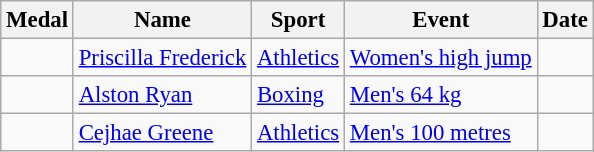<table class="wikitable sortable" style="font-size:95%">
<tr>
<th>Medal</th>
<th>Name</th>
<th>Sport</th>
<th>Event</th>
<th>Date</th>
</tr>
<tr>
<td></td>
<td><a href='#'>Priscilla Frederick</a></td>
<td><a href='#'>Athletics</a></td>
<td><a href='#'>Women's high jump</a></td>
<td></td>
</tr>
<tr —>
<td></td>
<td><a href='#'>Alston Ryan</a></td>
<td><a href='#'>Boxing</a></td>
<td><a href='#'>Men's 64 kg</a></td>
<td></td>
</tr>
<tr>
<td></td>
<td><a href='#'>Cejhae Greene</a></td>
<td><a href='#'>Athletics</a></td>
<td><a href='#'>Men's 100 metres</a></td>
<td></td>
</tr>
</table>
